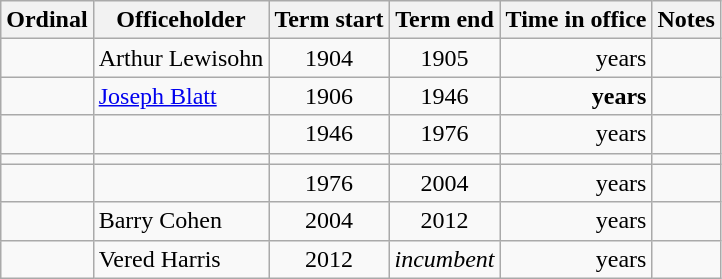<table class="wikitable sortable">
<tr>
<th>Ordinal</th>
<th>Officeholder</th>
<th>Term start</th>
<th>Term end</th>
<th>Time in office</th>
<th>Notes</th>
</tr>
<tr>
<td align=center></td>
<td>Arthur Lewisohn</td>
<td align=center>1904</td>
<td align=center>1905</td>
<td align=right> years</td>
<td></td>
</tr>
<tr>
<td align=center></td>
<td><a href='#'>Joseph Blatt</a></td>
<td align=center>1906</td>
<td align=center>1946</td>
<td align=right><strong> years</strong></td>
<td></td>
</tr>
<tr>
<td align=center></td>
<td></td>
<td align=center>1946</td>
<td align=center>1976</td>
<td align=right> years</td>
<td></td>
</tr>
<tr>
<td align=center></td>
<td></td>
<td align=center></td>
<td align=center></td>
<td align=right></td>
<td></td>
</tr>
<tr>
<td align=center></td>
<td></td>
<td align=center>1976</td>
<td align=center>2004</td>
<td align=right> years</td>
<td></td>
</tr>
<tr>
<td align=center></td>
<td>Barry Cohen</td>
<td align=center>2004</td>
<td align=center>2012</td>
<td align=right> years</td>
<td></td>
</tr>
<tr>
<td align=center></td>
<td>Vered Harris</td>
<td align=center>2012</td>
<td align=center><em>incumbent</em></td>
<td align=right> years</td>
<td></td>
</tr>
</table>
